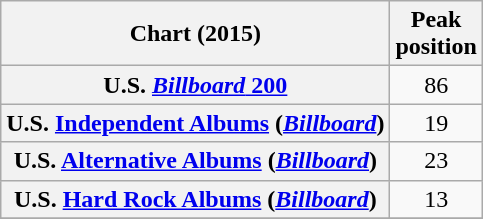<table class="wikitable sortable plainrowheaders" style="text-align:center;">
<tr>
<th scope="col">Chart (2015)</th>
<th scope="col">Peak<br>position</th>
</tr>
<tr>
<th scope="row">U.S. <a href='#'><em>Billboard</em> 200</a></th>
<td align="center">86</td>
</tr>
<tr>
<th scope="row">U.S. <a href='#'>Independent Albums</a> (<a href='#'><em>Billboard</em></a>)</th>
<td align="center">19</td>
</tr>
<tr>
<th scope="row">U.S. <a href='#'>Alternative Albums</a> (<a href='#'><em>Billboard</em></a>)</th>
<td align="center">23</td>
</tr>
<tr>
<th scope="row">U.S. <a href='#'>Hard Rock Albums</a> (<a href='#'><em>Billboard</em></a>)</th>
<td align="center">13</td>
</tr>
<tr>
</tr>
</table>
